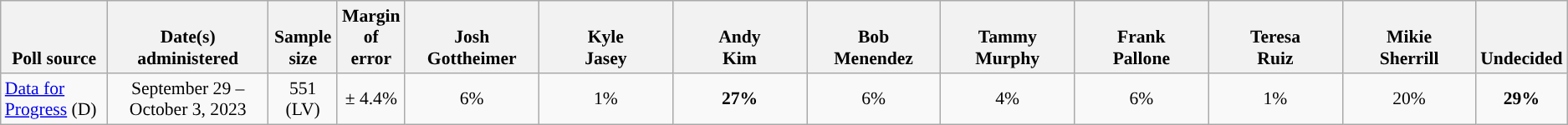<table class="wikitable" style="font-size:90%;text-align:center;">
<tr valign=bottom>
<th>Poll source</th>
<th>Date(s)<br>administered</th>
<th>Sample<br>size</th>
<th>Margin<br>of error</th>
<th style="width:100px;">Josh<br>Gottheimer</th>
<th style="width:100px;">Kyle<br>Jasey</th>
<th style="width:100px;">Andy<br>Kim</th>
<th style="width:100px;">Bob<br>Menendez</th>
<th style="width:100px;">Tammy<br>Murphy</th>
<th style="width:100px;">Frank<br>Pallone</th>
<th style="width:100px;">Teresa<br>Ruiz</th>
<th style="width:100px;">Mikie<br>Sherrill</th>
<th>Undecided</th>
</tr>
<tr>
<td style="text-align:left"><a href='#'>Data for Progress</a> (D)</td>
<td>September 29 – October 3, 2023</td>
<td>551 (LV)</td>
<td>± 4.4%</td>
<td>6%</td>
<td>1%</td>
<td><strong>27%</strong></td>
<td>6%</td>
<td>4%</td>
<td>6%</td>
<td>1%</td>
<td>20%</td>
<td><strong>29%</strong></td>
</tr>
</table>
